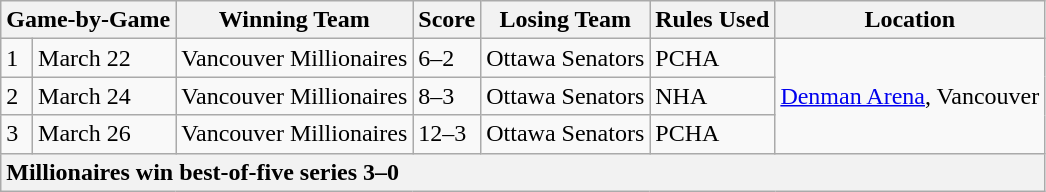<table class="wikitable">
<tr>
<th colspan=2>Game-by-Game</th>
<th>Winning Team</th>
<th>Score</th>
<th>Losing Team</th>
<th>Rules Used</th>
<th>Location</th>
</tr>
<tr>
<td>1</td>
<td>March 22</td>
<td>Vancouver Millionaires</td>
<td>6–2</td>
<td>Ottawa Senators</td>
<td>PCHA</td>
<td rowspan="3"><a href='#'>Denman Arena</a>, Vancouver</td>
</tr>
<tr>
<td>2</td>
<td>March 24</td>
<td>Vancouver Millionaires</td>
<td>8–3</td>
<td>Ottawa Senators</td>
<td>NHA</td>
</tr>
<tr>
<td>3</td>
<td>March 26</td>
<td>Vancouver Millionaires</td>
<td>12–3</td>
<td>Ottawa Senators</td>
<td>PCHA</td>
</tr>
<tr>
<th colspan="7" style="text-align:left;">Millionaires win best-of-five series 3–0</th>
</tr>
</table>
